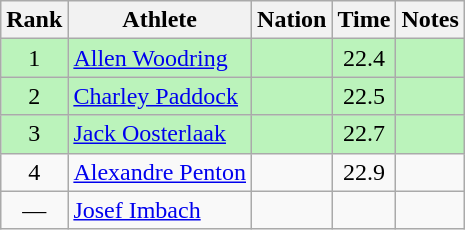<table class="wikitable sortable" style="text-align:center">
<tr>
<th>Rank</th>
<th>Athlete</th>
<th>Nation</th>
<th>Time</th>
<th>Notes</th>
</tr>
<tr bgcolor=bbf3bb>
<td>1</td>
<td align=left><a href='#'>Allen Woodring</a></td>
<td align=left></td>
<td>22.4</td>
<td></td>
</tr>
<tr bgcolor=bbf3bb>
<td>2</td>
<td align=left><a href='#'>Charley Paddock</a></td>
<td align=left></td>
<td>22.5</td>
<td></td>
</tr>
<tr bgcolor=bbf3bb>
<td>3</td>
<td align=left><a href='#'>Jack Oosterlaak</a></td>
<td align=left></td>
<td>22.7</td>
<td></td>
</tr>
<tr>
<td>4</td>
<td align=left><a href='#'>Alexandre Penton</a></td>
<td align=left></td>
<td data-sort-value=30.0>22.9</td>
<td></td>
</tr>
<tr>
<td data-sort-value=5>—</td>
<td align=left><a href='#'>Josef Imbach</a></td>
<td align=left></td>
<td data-sort-value=99.9></td>
<td></td>
</tr>
</table>
